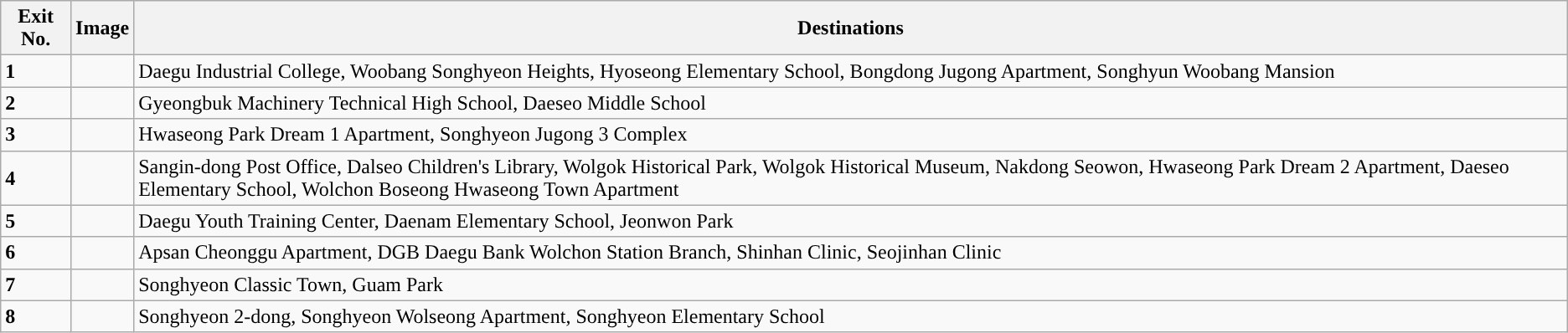<table class="wikitable">
<tr>
<th>Exit No.</th>
<th>Image</th>
<th>Destinations</th>
</tr>
<tr>
<td><div><span><strong>1</strong></span></div></td>
<td></td>
<td>Daegu Industrial College, Woobang Songhyeon Heights, Hyoseong Elementary School, Bongdong Jugong Apartment, Songhyun Woobang Mansion</td>
</tr>
<tr>
<td><div><span><strong>2</strong></span></div></td>
<td></td>
<td>Gyeongbuk Machinery Technical High School, Daeseo Middle School</td>
</tr>
<tr>
<td><div><span><strong>3</strong></span></div></td>
<td></td>
<td>Hwaseong Park Dream 1 Apartment, Songhyeon Jugong 3 Complex</td>
</tr>
<tr>
<td><div><span><strong>4</strong></span></div></td>
<td></td>
<td>Sangin-dong Post Office, Dalseo Children's Library, Wolgok Historical Park, Wolgok Historical Museum, Nakdong Seowon, Hwaseong Park Dream 2 Apartment, Daeseo Elementary School, Wolchon Boseong Hwaseong Town Apartment</td>
</tr>
<tr>
<td><div><span><strong>5</strong></span></div></td>
<td></td>
<td>Daegu Youth Training Center, Daenam Elementary School, Jeonwon Park</td>
</tr>
<tr>
<td><div><span><strong>6</strong></span></div></td>
<td></td>
<td>Apsan Cheonggu Apartment, DGB Daegu Bank Wolchon Station Branch, Shinhan Clinic, Seojinhan Clinic</td>
</tr>
<tr>
<td><div><span><strong>7</strong></span></div></td>
<td></td>
<td>Songhyeon Classic Town, Guam Park</td>
</tr>
<tr>
<td><div><span><strong>8</strong></span></div></td>
<td></td>
<td>Songhyeon 2-dong, Songhyeon Wolseong Apartment, Songhyeon Elementary School</td>
</tr>
</table>
